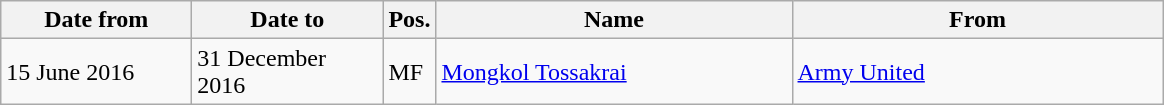<table class="wikitable">
<tr>
<th width="120">Date from</th>
<th width="120">Date to</th>
<th>Pos.</th>
<th width="230">Name</th>
<th width="240">From</th>
</tr>
<tr>
<td>15 June 2016</td>
<td>31 December 2016</td>
<td>MF</td>
<td> <a href='#'>Mongkol Tossakrai</a></td>
<td> <a href='#'>Army United</a></td>
</tr>
</table>
